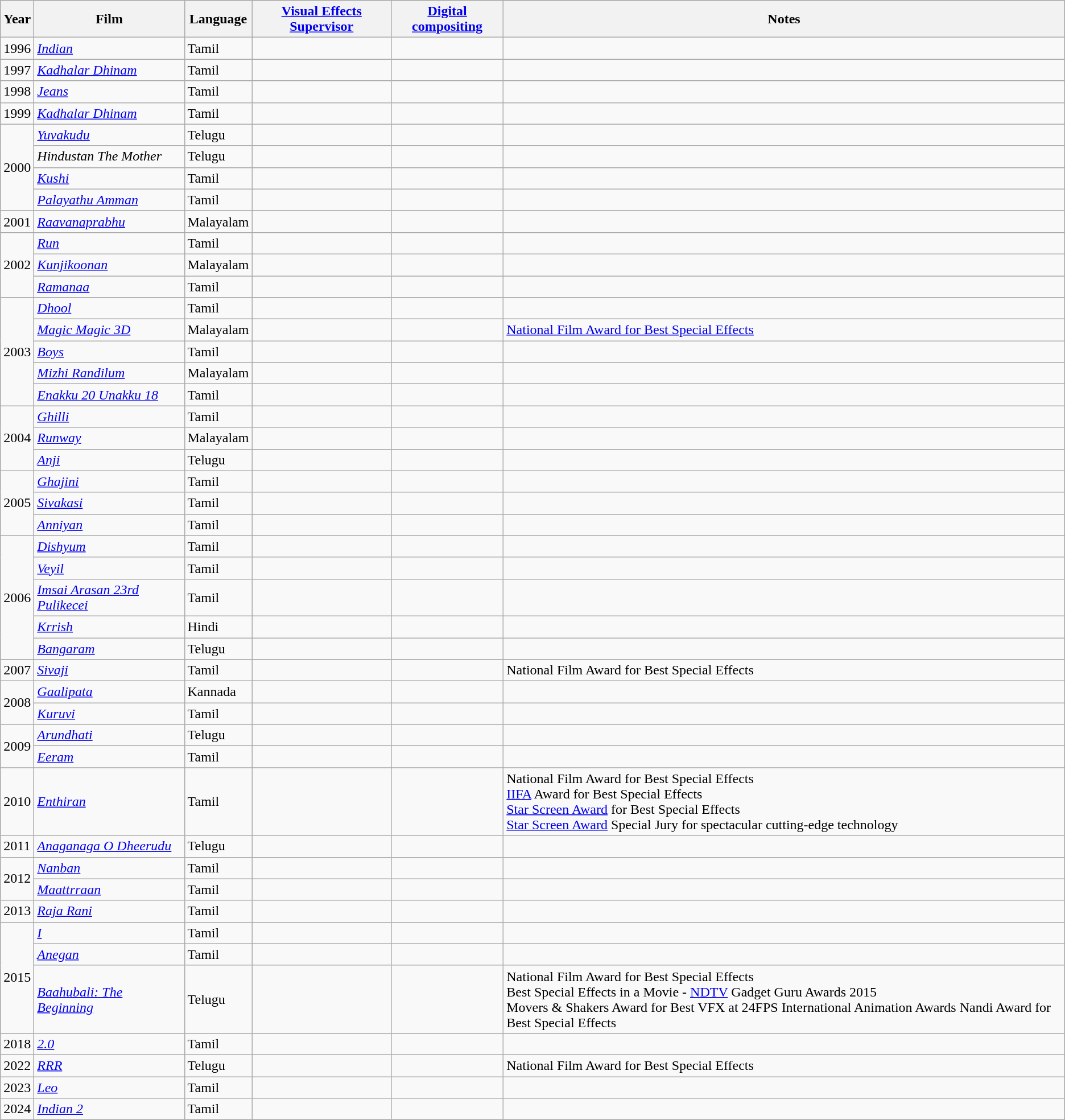<table class="wikitable sortable">
<tr>
<th>Year</th>
<th>Film</th>
<th>Language</th>
<th><a href='#'>Visual Effects Supervisor</a></th>
<th><a href='#'>Digital compositing</a></th>
<th class="unsortable">Notes</th>
</tr>
<tr>
<td>1996</td>
<td><em><a href='#'>Indian</a></em></td>
<td>Tamil</td>
<td></td>
<td></td>
<td></td>
</tr>
<tr>
<td>1997</td>
<td><em><a href='#'>Kadhalar Dhinam</a></em></td>
<td>Tamil</td>
<td></td>
<td></td>
<td></td>
</tr>
<tr>
<td>1998</td>
<td><em><a href='#'>Jeans</a></em></td>
<td>Tamil</td>
<td></td>
<td></td>
<td></td>
</tr>
<tr>
<td>1999</td>
<td><em><a href='#'>Kadhalar Dhinam</a></em></td>
<td>Tamil</td>
<td></td>
<td></td>
<td></td>
</tr>
<tr>
<td rowspan="4">2000</td>
<td><em><a href='#'>Yuvakudu</a></em></td>
<td>Telugu</td>
<td></td>
<td></td>
<td></td>
</tr>
<tr>
<td><em>Hindustan The Mother</em></td>
<td>Telugu</td>
<td></td>
<td></td>
<td></td>
</tr>
<tr>
<td><em><a href='#'>Kushi</a></em></td>
<td>Tamil</td>
<td></td>
<td></td>
<td></td>
</tr>
<tr>
<td><em><a href='#'>Palayathu Amman</a></em></td>
<td>Tamil</td>
<td></td>
<td></td>
<td></td>
</tr>
<tr>
<td>2001</td>
<td><em><a href='#'>Raavanaprabhu</a></em></td>
<td>Malayalam</td>
<td></td>
<td></td>
<td></td>
</tr>
<tr>
<td rowspan="3">2002</td>
<td><em><a href='#'>Run</a></em></td>
<td>Tamil</td>
<td></td>
<td></td>
<td></td>
</tr>
<tr>
<td><em><a href='#'>Kunjikoonan</a></em></td>
<td>Malayalam</td>
<td></td>
<td></td>
<td></td>
</tr>
<tr>
<td><em><a href='#'>Ramanaa</a></em></td>
<td>Tamil</td>
<td></td>
<td></td>
<td></td>
</tr>
<tr>
<td rowspan="5">2003</td>
<td><em><a href='#'>Dhool</a></em></td>
<td>Tamil</td>
<td></td>
<td></td>
<td></td>
</tr>
<tr>
<td><em><a href='#'>Magic Magic 3D</a></em></td>
<td>Malayalam</td>
<td></td>
<td></td>
<td><a href='#'>National Film Award for Best Special Effects</a></td>
</tr>
<tr>
<td><em><a href='#'>Boys</a></em></td>
<td>Tamil</td>
<td></td>
<td></td>
<td></td>
</tr>
<tr>
<td><em><a href='#'>Mizhi Randilum</a></em></td>
<td>Malayalam</td>
<td></td>
<td></td>
<td></td>
</tr>
<tr>
<td><em><a href='#'>Enakku 20 Unakku 18</a></em></td>
<td>Tamil</td>
<td></td>
<td></td>
<td></td>
</tr>
<tr>
<td rowspan="3">2004</td>
<td><em><a href='#'>Ghilli</a></em></td>
<td>Tamil</td>
<td></td>
<td></td>
<td></td>
</tr>
<tr>
<td><em><a href='#'>Runway</a></em></td>
<td>Malayalam</td>
<td></td>
<td></td>
<td></td>
</tr>
<tr>
<td><em><a href='#'>Anji</a></em></td>
<td>Telugu</td>
<td></td>
<td></td>
<td></td>
</tr>
<tr>
<td rowspan="3">2005</td>
<td><em><a href='#'>Ghajini</a></em></td>
<td>Tamil</td>
<td></td>
<td></td>
<td></td>
</tr>
<tr>
<td><em><a href='#'>Sivakasi</a></em></td>
<td>Tamil</td>
<td></td>
<td></td>
<td></td>
</tr>
<tr>
<td><em><a href='#'>Anniyan</a></em></td>
<td>Tamil</td>
<td></td>
<td></td>
<td></td>
</tr>
<tr>
<td rowspan="5">2006</td>
<td><em><a href='#'>Dishyum</a></em></td>
<td>Tamil</td>
<td></td>
<td></td>
<td></td>
</tr>
<tr>
<td><em><a href='#'>Veyil</a></em></td>
<td>Tamil</td>
<td></td>
<td></td>
<td></td>
</tr>
<tr>
<td><em><a href='#'>Imsai Arasan 23rd Pulikecei</a></em></td>
<td>Tamil</td>
<td></td>
<td></td>
<td></td>
</tr>
<tr>
<td><em><a href='#'>Krrish</a></em></td>
<td>Hindi</td>
<td></td>
<td></td>
<td></td>
</tr>
<tr>
<td><em><a href='#'>Bangaram</a></em></td>
<td>Telugu</td>
<td></td>
<td></td>
<td></td>
</tr>
<tr>
<td>2007</td>
<td><em><a href='#'>Sivaji</a></em></td>
<td>Tamil</td>
<td></td>
<td></td>
<td>National Film Award for Best Special Effects</td>
</tr>
<tr>
<td rowspan="2">2008</td>
<td><em><a href='#'>Gaalipata</a></em></td>
<td>Kannada</td>
<td></td>
<td></td>
<td></td>
</tr>
<tr>
<td><em><a href='#'>Kuruvi</a></em></td>
<td>Tamil</td>
<td></td>
<td></td>
<td></td>
</tr>
<tr>
<td rowspan="2">2009</td>
<td><em><a href='#'>Arundhati</a></em></td>
<td>Telugu</td>
<td></td>
<td></td>
<td></td>
</tr>
<tr>
<td><em><a href='#'>Eeram</a></em></td>
<td>Tamil</td>
<td></td>
<td></td>
<td></td>
</tr>
<tr>
</tr>
<tr>
<td>2010</td>
<td><em><a href='#'>Enthiran</a></em></td>
<td>Tamil</td>
<td></td>
<td></td>
<td>National Film Award for Best Special Effects<br><a href='#'>IIFA</a> Award for Best Special Effects<br><a href='#'>Star Screen Award</a> for Best Special Effects<br> <a href='#'>Star Screen Award</a> Special Jury for spectacular cutting-edge technology</td>
</tr>
<tr>
<td>2011</td>
<td><em><a href='#'>Anaganaga O Dheerudu</a></em></td>
<td>Telugu</td>
<td></td>
<td></td>
<td></td>
</tr>
<tr>
<td rowspan="2">2012</td>
<td><em><a href='#'>Nanban</a></em></td>
<td>Tamil</td>
<td></td>
<td></td>
<td></td>
</tr>
<tr>
<td><em><a href='#'>Maattrraan</a></em></td>
<td>Tamil</td>
<td></td>
<td></td>
<td></td>
</tr>
<tr>
<td>2013</td>
<td><em><a href='#'>Raja Rani</a></em></td>
<td>Tamil</td>
<td></td>
<td></td>
<td></td>
</tr>
<tr>
<td rowspan="3">2015</td>
<td><em><a href='#'>I</a></em></td>
<td>Tamil</td>
<td></td>
<td></td>
<td></td>
</tr>
<tr>
<td><em><a href='#'>Anegan</a></em></td>
<td>Tamil</td>
<td></td>
<td></td>
<td></td>
</tr>
<tr>
<td><em><a href='#'>Baahubali: The Beginning</a></em></td>
<td>Telugu</td>
<td></td>
<td></td>
<td>National Film Award for Best Special Effects<br>Best Special Effects in a Movie - <a href='#'>NDTV</a> Gadget Guru Awards 2015<br> Movers & Shakers Award for Best VFX at 24FPS International Animation Awards Nandi Award for Best Special Effects</td>
</tr>
<tr>
<td>2018</td>
<td><em><a href='#'>2.0</a></em></td>
<td>Tamil</td>
<td></td>
<td></td>
<td></td>
</tr>
<tr>
<td>2022</td>
<td><em><a href='#'>RRR</a></em></td>
<td>Telugu</td>
<td></td>
<td></td>
<td>National Film Award for Best Special Effects</td>
</tr>
<tr>
<td>2023</td>
<td><em><a href='#'>Leo</a></em></td>
<td>Tamil</td>
<td></td>
<td></td>
<td></td>
</tr>
<tr>
<td>2024</td>
<td><em><a href='#'>Indian 2</a></em></td>
<td>Tamil</td>
<td></td>
<td></td>
<td></td>
</tr>
</table>
